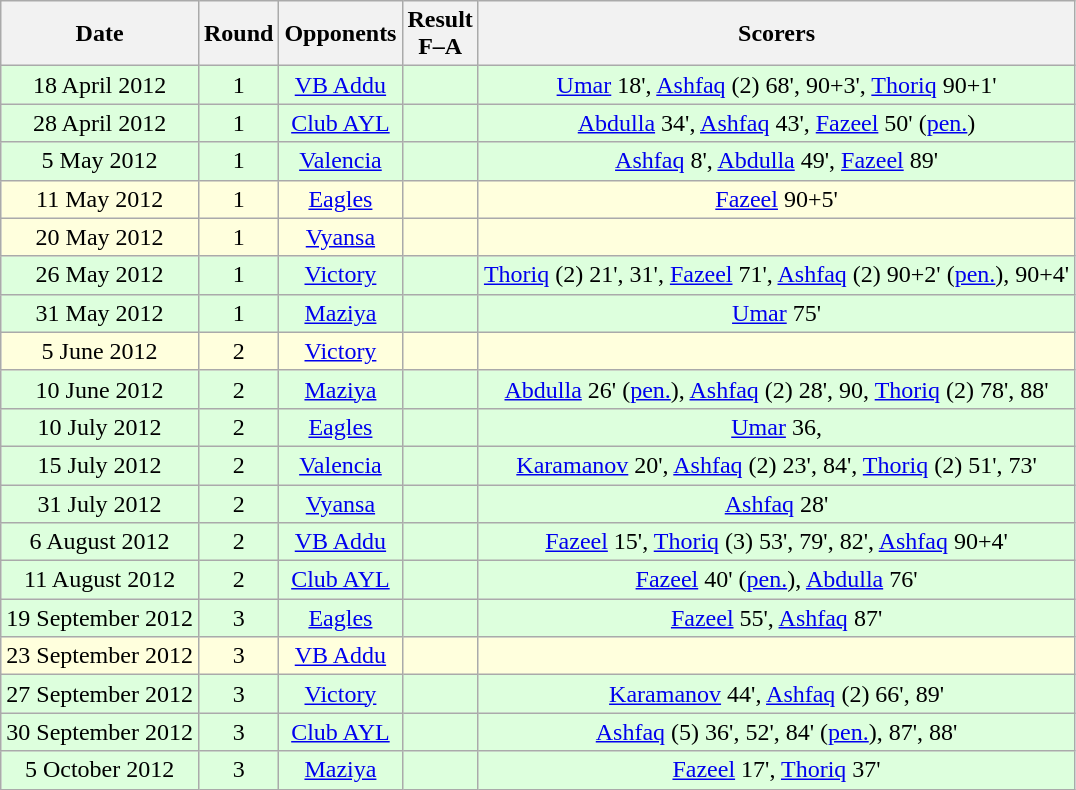<table class="wikitable" style="text-align:center">
<tr>
<th>Date</th>
<th>Round</th>
<th>Opponents</th>
<th>Result<br>F–A</th>
<th>Scorers</th>
</tr>
<tr bgcolor="#ddffdd">
<td>18 April 2012</td>
<td>1</td>
<td><a href='#'>VB Addu</a></td>
<td></td>
<td><a href='#'>Umar</a> 18', <a href='#'>Ashfaq</a> (2) 68', 90+3', <a href='#'>Thoriq</a> 90+1'</td>
</tr>
<tr bgcolor="#ddffdd">
<td>28 April 2012</td>
<td>1</td>
<td><a href='#'>Club AYL</a></td>
<td></td>
<td><a href='#'>Abdulla</a> 34', <a href='#'>Ashfaq</a> 43', <a href='#'>Fazeel</a> 50' (<a href='#'>pen.</a>)</td>
</tr>
<tr bgcolor="#ddffdd">
<td>5 May 2012</td>
<td>1</td>
<td><a href='#'>Valencia</a></td>
<td></td>
<td><a href='#'>Ashfaq</a> 8', <a href='#'>Abdulla</a> 49', <a href='#'>Fazeel</a> 89'</td>
</tr>
<tr bgcolor="#ffffdd">
<td>11 May 2012</td>
<td>1</td>
<td><a href='#'>Eagles</a></td>
<td></td>
<td><a href='#'>Fazeel</a> 90+5'</td>
</tr>
<tr bgcolor="#ffffdd">
<td>20 May 2012</td>
<td>1</td>
<td><a href='#'>Vyansa</a></td>
<td></td>
<td></td>
</tr>
<tr bgcolor="#ddffdd">
<td>26 May 2012</td>
<td>1</td>
<td><a href='#'>Victory</a></td>
<td></td>
<td><a href='#'>Thoriq</a> (2) 21', 31', <a href='#'>Fazeel</a> 71', <a href='#'>Ashfaq</a> (2) 90+2' (<a href='#'>pen.</a>), 90+4'</td>
</tr>
<tr bgcolor="#ddffdd">
<td>31 May 2012</td>
<td>1</td>
<td><a href='#'>Maziya</a></td>
<td></td>
<td><a href='#'>Umar</a> 75'</td>
</tr>
<tr bgcolor="#ffffdd">
<td>5 June 2012</td>
<td>2</td>
<td><a href='#'>Victory</a></td>
<td></td>
<td></td>
</tr>
<tr bgcolor="#ddffdd">
<td>10 June 2012</td>
<td>2</td>
<td><a href='#'>Maziya</a></td>
<td></td>
<td><a href='#'>Abdulla</a> 26' (<a href='#'>pen.</a>), <a href='#'>Ashfaq</a> (2) 28', 90, <a href='#'>Thoriq</a> (2) 78', 88'</td>
</tr>
<tr bgcolor="#ddffdd">
<td>10 July 2012</td>
<td>2</td>
<td><a href='#'>Eagles</a></td>
<td></td>
<td><a href='#'>Umar</a> 36,</td>
</tr>
<tr bgcolor="#ddffdd">
<td>15 July 2012</td>
<td>2</td>
<td><a href='#'>Valencia</a></td>
<td></td>
<td><a href='#'>Karamanov</a> 20', <a href='#'>Ashfaq</a> (2) 23', 84', <a href='#'>Thoriq</a> (2) 51', 73'</td>
</tr>
<tr bgcolor="#ddffdd">
<td>31 July 2012</td>
<td>2</td>
<td><a href='#'>Vyansa</a></td>
<td></td>
<td><a href='#'>Ashfaq</a> 28'</td>
</tr>
<tr bgcolor="#ddffdd">
<td>6 August 2012</td>
<td>2</td>
<td><a href='#'>VB Addu</a></td>
<td></td>
<td><a href='#'>Fazeel</a> 15', <a href='#'>Thoriq</a> (3) 53', 79', 82', <a href='#'>Ashfaq</a> 90+4'</td>
</tr>
<tr bgcolor="#ddffdd">
<td>11 August 2012</td>
<td>2</td>
<td><a href='#'>Club AYL</a></td>
<td></td>
<td><a href='#'>Fazeel</a> 40' (<a href='#'>pen.</a>), <a href='#'>Abdulla</a> 76'</td>
</tr>
<tr bgcolor="#ddffdd">
<td>19 September 2012</td>
<td>3</td>
<td><a href='#'>Eagles</a></td>
<td></td>
<td><a href='#'>Fazeel</a> 55', <a href='#'>Ashfaq</a> 87'</td>
</tr>
<tr bgcolor="#ffffdd">
<td>23 September 2012</td>
<td>3</td>
<td><a href='#'>VB Addu</a></td>
<td></td>
<td></td>
</tr>
<tr bgcolor="#ddffdd">
<td>27 September 2012</td>
<td>3</td>
<td><a href='#'>Victory</a></td>
<td></td>
<td><a href='#'>Karamanov</a> 44', <a href='#'>Ashfaq</a> (2) 66', 89'</td>
</tr>
<tr bgcolor="#ddffdd">
<td>30 September 2012</td>
<td>3</td>
<td><a href='#'>Club AYL</a></td>
<td></td>
<td><a href='#'>Ashfaq</a> (5) 36', 52', 84' (<a href='#'>pen.</a>), 87', 88'</td>
</tr>
<tr bgcolor="#ddffdd">
<td>5 October 2012</td>
<td>3</td>
<td><a href='#'>Maziya</a></td>
<td></td>
<td><a href='#'>Fazeel</a> 17', <a href='#'>Thoriq</a> 37'</td>
</tr>
</table>
